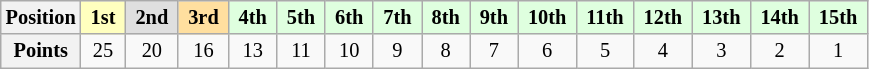<table class="wikitable" style="font-size:85%; text-align:center">
<tr>
<th>Position</th>
<td bgcolor="#ffffbf"> <strong>1st</strong> </td>
<td bgcolor="#dfdfdf"> <strong>2nd</strong> </td>
<td bgcolor="#ffdf9f"> <strong>3rd</strong> </td>
<td bgcolor="#dfffdf"> <strong>4th</strong> </td>
<td bgcolor="#dfffdf"> <strong>5th</strong> </td>
<td bgcolor="#dfffdf"> <strong>6th</strong> </td>
<td bgcolor="#dfffdf"> <strong>7th</strong> </td>
<td bgcolor="#dfffdf"> <strong>8th</strong> </td>
<td bgcolor="#dfffdf"> <strong>9th</strong> </td>
<td bgcolor="#dfffdf"> <strong>10th</strong> </td>
<td bgcolor="#dfffdf"> <strong>11th</strong> </td>
<td bgcolor="#dfffdf"> <strong>12th</strong> </td>
<td bgcolor="#dfffdf"> <strong>13th</strong> </td>
<td bgcolor="#dfffdf"> <strong>14th</strong> </td>
<td bgcolor="#dfffdf"> <strong>15th</strong> </td>
</tr>
<tr>
<th>Points</th>
<td>25</td>
<td>20</td>
<td>16</td>
<td>13</td>
<td>11</td>
<td>10</td>
<td>9</td>
<td>8</td>
<td>7</td>
<td>6</td>
<td>5</td>
<td>4</td>
<td>3</td>
<td>2</td>
<td>1</td>
</tr>
</table>
